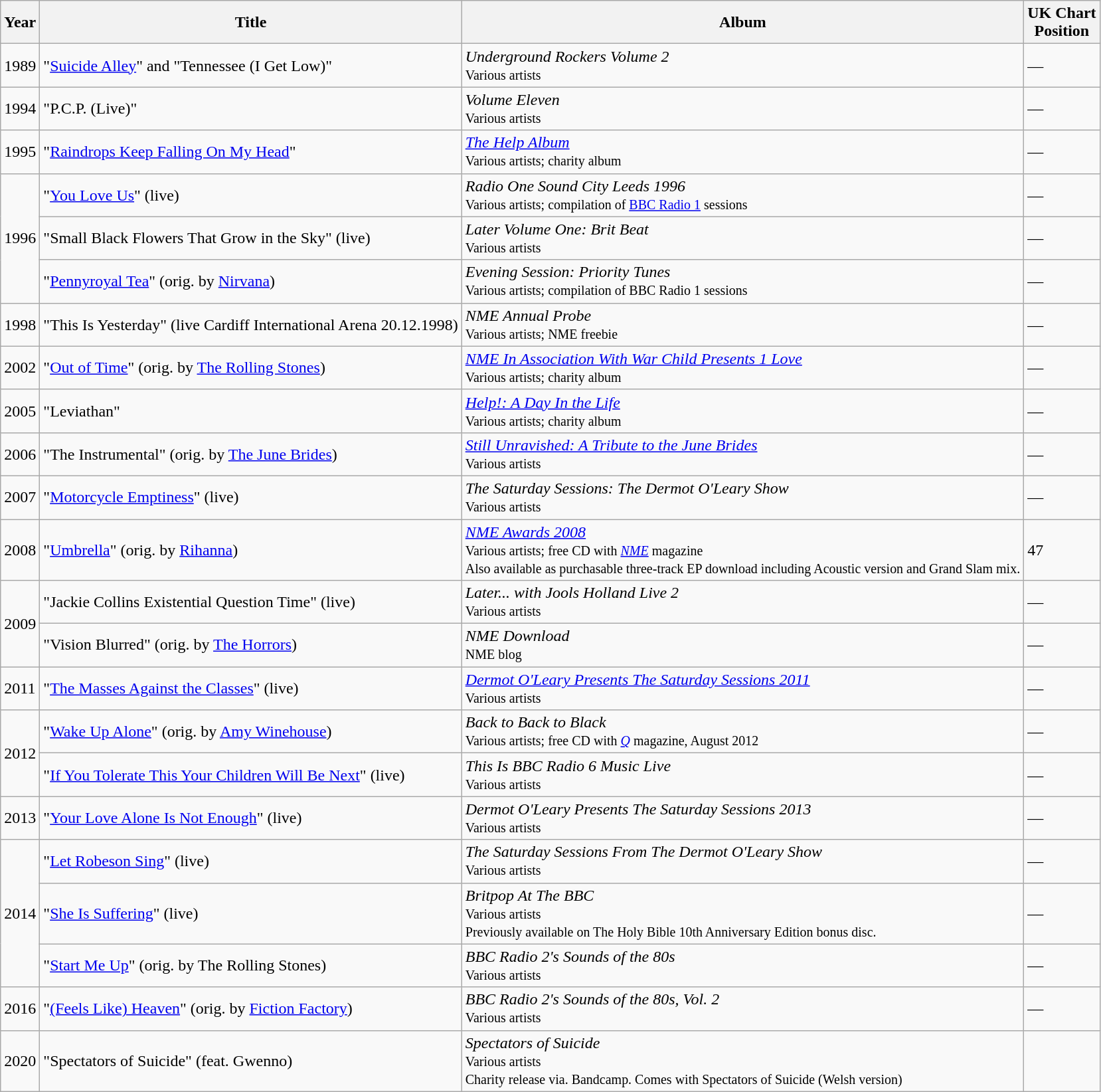<table class="wikitable">
<tr>
<th>Year</th>
<th>Title</th>
<th>Album</th>
<th>UK Chart<br>Position</th>
</tr>
<tr>
<td>1989</td>
<td>"<a href='#'>Suicide Alley</a>" and "Tennessee (I Get Low)"</td>
<td><em>Underground Rockers Volume 2</em><br><small>Various artists</small></td>
<td>—</td>
</tr>
<tr>
<td>1994</td>
<td>"P.C.P. (Live)"</td>
<td><em>Volume Eleven</em><br><small>Various artists</small></td>
<td>—</td>
</tr>
<tr>
<td>1995</td>
<td>"<a href='#'>Raindrops Keep Falling On My Head</a>"</td>
<td><em><a href='#'>The Help Album</a></em><br><small>Various artists; charity album</small></td>
<td>—</td>
</tr>
<tr>
<td rowspan="3">1996</td>
<td>"<a href='#'>You Love Us</a>" (live)</td>
<td><em>Radio One Sound City Leeds 1996</em><br><small>Various artists; compilation of <a href='#'>BBC Radio 1</a> sessions</small></td>
<td>—</td>
</tr>
<tr>
<td>"Small Black Flowers That Grow in the Sky" (live)</td>
<td><em>Later Volume One: Brit Beat</em><br><small>Various artists</small></td>
<td>—</td>
</tr>
<tr>
<td>"<a href='#'>Pennyroyal Tea</a>" (orig. by <a href='#'>Nirvana</a>)</td>
<td><em>Evening Session: Priority Tunes</em><br><small>Various artists; compilation of BBC Radio 1 sessions</small></td>
<td>—</td>
</tr>
<tr>
<td>1998</td>
<td>"This Is Yesterday" (live Cardiff International Arena 20.12.1998)</td>
<td><em>NME Annual Probe</em><br><small>Various artists; NME freebie</small></td>
<td>—</td>
</tr>
<tr>
<td>2002</td>
<td>"<a href='#'>Out of Time</a>" (orig. by <a href='#'>The Rolling Stones</a>)</td>
<td><em><a href='#'>NME In Association With War Child Presents 1 Love</a></em><br><small>Various artists; charity album</small></td>
<td>—</td>
</tr>
<tr>
<td>2005</td>
<td>"Leviathan"</td>
<td><em><a href='#'>Help!: A Day In the Life</a></em><br><small>Various artists; charity album</small></td>
<td>—</td>
</tr>
<tr>
<td>2006</td>
<td>"The Instrumental" (orig. by <a href='#'>The June Brides</a>)</td>
<td><em><a href='#'>Still Unravished: A Tribute to the June Brides</a></em><br><small>Various artists</small></td>
<td>—</td>
</tr>
<tr>
<td>2007</td>
<td>"<a href='#'>Motorcycle Emptiness</a>" (live)</td>
<td><em>The Saturday Sessions: The Dermot O'Leary Show</em><br><small>Various artists</small></td>
<td>—</td>
</tr>
<tr>
<td>2008</td>
<td>"<a href='#'>Umbrella</a>" (orig. by <a href='#'>Rihanna</a>)</td>
<td><em><a href='#'>NME Awards 2008</a></em><br><small>Various artists; free CD with <em><a href='#'>NME</a></em> magazine<br>Also available as purchasable three-track EP download including Acoustic version and Grand Slam mix.</small></td>
<td>47<br></td>
</tr>
<tr>
<td rowspan="2">2009</td>
<td>"Jackie Collins Existential Question Time" (live)</td>
<td><em>Later... with Jools Holland Live 2</em><br><small>Various artists</small></td>
<td>—</td>
</tr>
<tr>
<td>"Vision Blurred" (orig. by <a href='#'>The Horrors</a>)</td>
<td><em>NME Download</em><br><small>NME blog</small></td>
<td>—</td>
</tr>
<tr>
<td rowspan="1">2011</td>
<td>"<a href='#'>The Masses Against the Classes</a>" (live)</td>
<td><em><a href='#'>Dermot O'Leary Presents The Saturday Sessions 2011</a></em><br><small>Various artists</small></td>
<td>—</td>
</tr>
<tr>
<td rowspan="2">2012</td>
<td>"<a href='#'>Wake Up Alone</a>" (orig. by <a href='#'>Amy Winehouse</a>)</td>
<td><em>Back to Back to Black</em><br><small>Various artists; free CD with <em><a href='#'>Q</a></em> magazine, August 2012</small></td>
<td>—</td>
</tr>
<tr>
<td>"<a href='#'>If You Tolerate This Your Children Will Be Next</a>" (live)</td>
<td><em>This Is BBC Radio 6 Music Live</em><br><small>Various artists</small></td>
<td>—</td>
</tr>
<tr>
<td>2013</td>
<td>"<a href='#'>Your Love Alone Is Not Enough</a>" (live)</td>
<td><em>Dermot O'Leary Presents The Saturday Sessions 2013</em><br><small>Various artists</small></td>
<td>—</td>
</tr>
<tr>
<td rowspan="3">2014</td>
<td>"<a href='#'>Let Robeson Sing</a>" (live)</td>
<td><em>The Saturday Sessions From The Dermot O'Leary Show</em><br><small>Various artists</small></td>
<td>—</td>
</tr>
<tr>
<td>"<a href='#'>She Is Suffering</a>" (live)</td>
<td><em>Britpop At The BBC</em><br><small>Various artists<br>Previously available on The Holy Bible 10th Anniversary Edition bonus disc.</small></td>
<td>—</td>
</tr>
<tr>
<td>"<a href='#'>Start Me Up</a>" (orig. by The Rolling Stones)</td>
<td><em>BBC Radio 2's Sounds of the 80s</em><br><small>Various artists</small></td>
<td>—</td>
</tr>
<tr>
<td>2016</td>
<td>"<a href='#'>(Feels Like) Heaven</a>" (orig. by <a href='#'>Fiction Factory</a>)</td>
<td><em>BBC Radio 2's Sounds of the 80s, Vol. 2</em><br><small>Various artists</small></td>
<td>—</td>
</tr>
<tr>
<td>2020</td>
<td>"Spectators of Suicide" (feat. Gwenno)</td>
<td><em>Spectators of Suicide</em><br><small>Various artists<br>Charity release via. Bandcamp. Comes with Spectators of Suicide (Welsh version)</small></td>
<td></td>
</tr>
</table>
